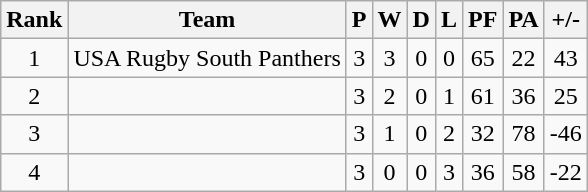<table class="wikitable" style="text-align: center;">
<tr>
<th>Rank</th>
<th>Team</th>
<th>P</th>
<th>W</th>
<th>D</th>
<th>L</th>
<th>PF</th>
<th>PA</th>
<th>+/-</th>
</tr>
<tr>
<td>1</td>
<td align="left"> USA Rugby South Panthers</td>
<td>3</td>
<td>3</td>
<td>0</td>
<td>0</td>
<td>65</td>
<td>22</td>
<td>43</td>
</tr>
<tr>
<td>2</td>
<td align="left"></td>
<td>3</td>
<td>2</td>
<td>0</td>
<td>1</td>
<td>61</td>
<td>36</td>
<td>25</td>
</tr>
<tr>
<td>3</td>
<td align="left"></td>
<td>3</td>
<td>1</td>
<td>0</td>
<td>2</td>
<td>32</td>
<td>78</td>
<td>-46</td>
</tr>
<tr>
<td>4</td>
<td align="left"></td>
<td>3</td>
<td>0</td>
<td>0</td>
<td>3</td>
<td>36</td>
<td>58</td>
<td>-22</td>
</tr>
</table>
